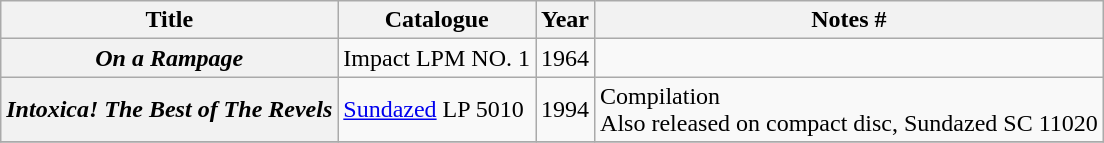<table class="wikitable plainrowheaders sortable">
<tr>
<th scope="col" class="unsortable">Title</th>
<th scope="col">Catalogue</th>
<th scope="col">Year</th>
<th scope="col" class="unsortable">Notes #</th>
</tr>
<tr>
<th scope="row"><em>On a Rampage</em></th>
<td>Impact LPM NO. 1</td>
<td>1964</td>
<td></td>
</tr>
<tr>
<th scope="row"><em>Intoxica! The Best of The Revels</em></th>
<td><a href='#'>Sundazed</a> LP 5010</td>
<td>1994</td>
<td>Compilation<br>Also released on compact disc, Sundazed SC 11020</td>
</tr>
<tr>
</tr>
</table>
